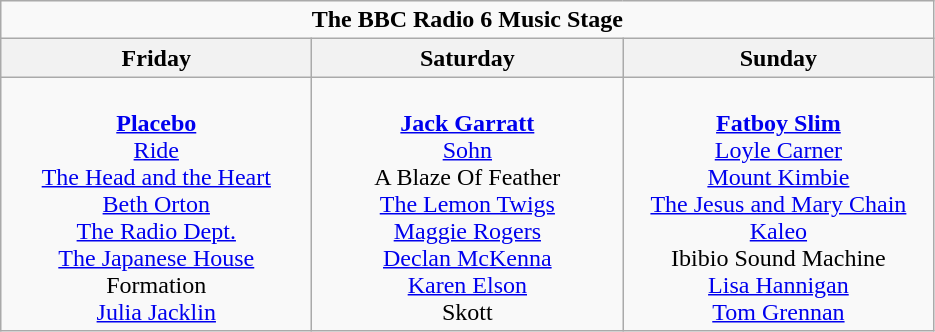<table class="wikitable">
<tr>
<td colspan="3" align="center"><strong>The BBC Radio 6 Music Stage</strong></td>
</tr>
<tr>
<th>Friday</th>
<th>Saturday</th>
<th>Sunday</th>
</tr>
<tr>
<td valign="top" align="center" width=200><br><strong><a href='#'>Placebo</a></strong>
<br><a href='#'>Ride</a>
<br><a href='#'>The Head and the Heart</a>
<br><a href='#'>Beth Orton</a>
<br><a href='#'>The Radio Dept.</a>
<br><a href='#'>The Japanese House</a>
<br>Formation
<br><a href='#'>Julia Jacklin</a></td>
<td valign="top" align="center" width=200><br><strong><a href='#'>Jack Garratt</a></strong>
<br><a href='#'>Sohn</a>
<br>A Blaze Of Feather
<br><a href='#'>The Lemon Twigs</a>
<br><a href='#'>Maggie Rogers</a>
<br><a href='#'>Declan McKenna</a>
<br><a href='#'>Karen Elson</a>
<br>Skott</td>
<td valign="top" align="center" width=200><br><strong><a href='#'>Fatboy Slim</a></strong>
<br><a href='#'>Loyle Carner</a>
<br><a href='#'>Mount Kimbie</a>
<br><a href='#'>The Jesus and Mary Chain</a>
<br><a href='#'>Kaleo</a>
<br>Ibibio Sound Machine
<br><a href='#'>Lisa Hannigan</a>
<br><a href='#'>Tom Grennan</a></td>
</tr>
</table>
